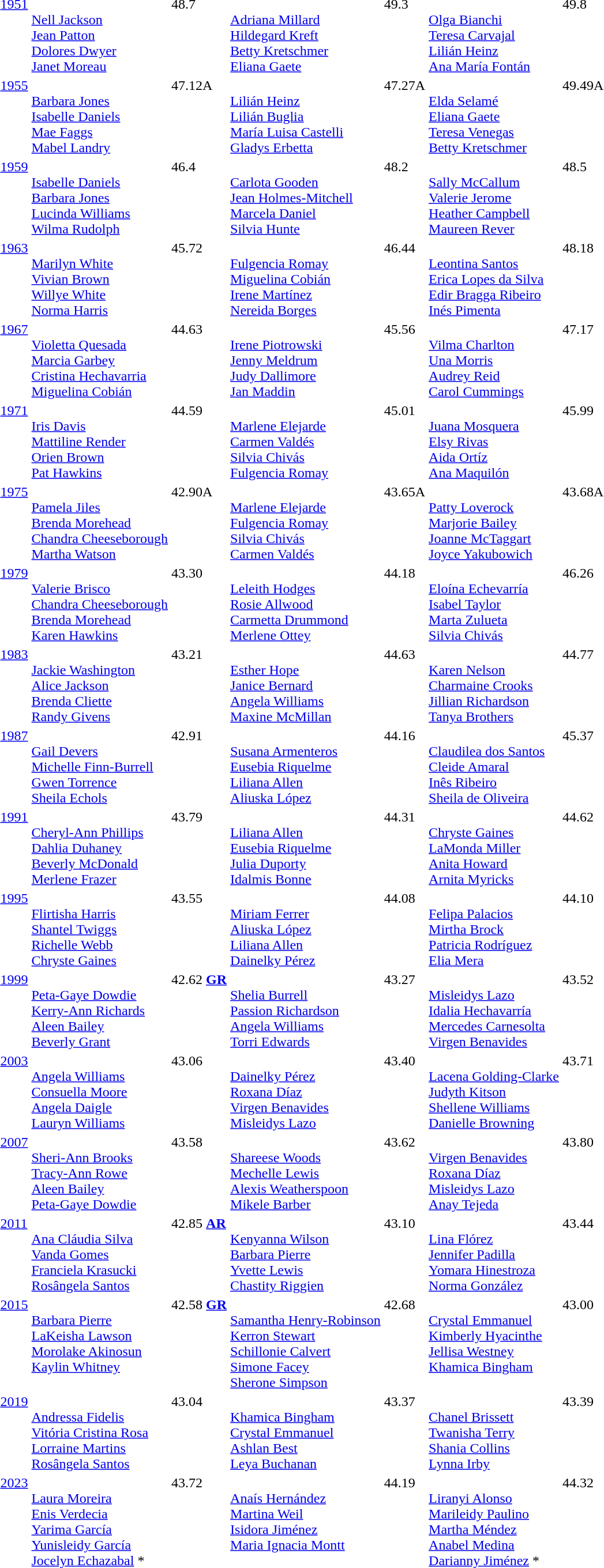<table>
<tr valign="top">
<td><a href='#'>1951</a><br></td>
<td><br><a href='#'>Nell Jackson</a><br><a href='#'>Jean Patton</a><br><a href='#'>Dolores Dwyer</a><br><a href='#'>Janet Moreau</a></td>
<td>48.7</td>
<td><br><a href='#'>Adriana Millard</a><br><a href='#'>Hildegard Kreft</a><br><a href='#'>Betty Kretschmer</a><br><a href='#'>Eliana Gaete</a></td>
<td>49.3</td>
<td><br><a href='#'>Olga Bianchi</a><br><a href='#'>Teresa Carvajal</a><br><a href='#'>Lilián Heinz</a><br><a href='#'>Ana María Fontán</a></td>
<td>49.8</td>
</tr>
<tr valign="top">
<td><a href='#'>1955</a><br></td>
<td><br><a href='#'>Barbara Jones</a><br><a href='#'>Isabelle Daniels</a><br><a href='#'>Mae Faggs</a><br><a href='#'>Mabel Landry</a></td>
<td>47.12A</td>
<td><br><a href='#'>Lilián Heinz</a><br><a href='#'>Lilián Buglia</a><br><a href='#'>María Luisa Castelli</a><br><a href='#'>Gladys Erbetta</a></td>
<td>47.27A</td>
<td><br><a href='#'>Elda Selamé</a><br><a href='#'>Eliana Gaete</a><br><a href='#'>Teresa Venegas</a><br><a href='#'>Betty Kretschmer</a></td>
<td>49.49A</td>
</tr>
<tr valign="top">
<td><a href='#'>1959</a><br></td>
<td><br><a href='#'>Isabelle Daniels</a><br><a href='#'>Barbara Jones</a><br><a href='#'>Lucinda Williams</a><br><a href='#'>Wilma Rudolph</a></td>
<td>46.4</td>
<td><br><a href='#'>Carlota Gooden</a><br><a href='#'>Jean Holmes-Mitchell</a><br><a href='#'>Marcela Daniel</a><br><a href='#'>Silvia Hunte</a></td>
<td>48.2</td>
<td><br><a href='#'>Sally McCallum</a><br><a href='#'>Valerie Jerome</a><br><a href='#'>Heather Campbell</a><br><a href='#'>Maureen Rever</a></td>
<td>48.5</td>
</tr>
<tr valign="top">
<td><a href='#'>1963</a><br></td>
<td><br><a href='#'>Marilyn White</a><br><a href='#'>Vivian Brown</a><br><a href='#'>Willye White</a><br><a href='#'>Norma Harris</a></td>
<td>45.72</td>
<td><br><a href='#'>Fulgencia Romay</a><br><a href='#'>Miguelina Cobián</a><br><a href='#'>Irene Martínez</a><br><a href='#'>Nereida Borges</a></td>
<td>46.44 </td>
<td><br><a href='#'>Leontina Santos</a><br><a href='#'>Erica Lopes da Silva</a><br><a href='#'>Edir Bragga Ribeiro</a><br><a href='#'>Inés Pimenta</a></td>
<td>48.18</td>
</tr>
<tr valign="top">
<td><a href='#'>1967</a><br></td>
<td><br><a href='#'>Violetta Quesada</a><br><a href='#'>Marcia Garbey</a><br><a href='#'>Cristina Hechavarria</a><br><a href='#'>Miguelina Cobián</a></td>
<td>44.63</td>
<td><br><a href='#'>Irene Piotrowski</a><br><a href='#'>Jenny Meldrum</a><br><a href='#'>Judy Dallimore</a><br><a href='#'>Jan Maddin</a></td>
<td>45.56</td>
<td><br><a href='#'>Vilma Charlton</a><br><a href='#'>Una Morris</a><br><a href='#'>Audrey Reid</a><br><a href='#'>Carol Cummings</a></td>
<td>47.17</td>
</tr>
<tr valign="top">
<td><a href='#'>1971</a><br></td>
<td><br><a href='#'>Iris Davis</a><br><a href='#'>Mattiline Render</a><br><a href='#'>Orien Brown</a><br><a href='#'>Pat Hawkins</a></td>
<td>44.59</td>
<td><br><a href='#'>Marlene Elejarde</a><br><a href='#'>Carmen Valdés</a><br><a href='#'>Silvia Chivás</a><br><a href='#'>Fulgencia Romay</a></td>
<td>45.01</td>
<td><br><a href='#'>Juana Mosquera</a><br><a href='#'>Elsy Rivas</a><br><a href='#'>Aida Ortíz</a><br><a href='#'>Ana Maquilón</a></td>
<td>45.99</td>
</tr>
<tr valign="top">
<td><a href='#'>1975</a><br></td>
<td><br><a href='#'>Pamela Jiles</a><br><a href='#'>Brenda Morehead</a><br><a href='#'>Chandra Cheeseborough</a><br><a href='#'>Martha Watson</a></td>
<td>42.90A</td>
<td><br><a href='#'>Marlene Elejarde</a><br><a href='#'>Fulgencia Romay</a><br><a href='#'>Silvia Chivás</a><br><a href='#'>Carmen Valdés</a></td>
<td>43.65A</td>
<td><br><a href='#'>Patty Loverock</a><br><a href='#'>Marjorie Bailey</a><br><a href='#'>Joanne McTaggart</a><br><a href='#'>Joyce Yakubowich</a></td>
<td>43.68A</td>
</tr>
<tr valign="top">
<td><a href='#'>1979</a><br></td>
<td><br><a href='#'>Valerie Brisco</a><br><a href='#'>Chandra Cheeseborough</a><br><a href='#'>Brenda Morehead</a><br><a href='#'>Karen Hawkins</a></td>
<td>43.30</td>
<td><br><a href='#'>Leleith Hodges</a><br><a href='#'>Rosie Allwood</a><br><a href='#'>Carmetta Drummond</a><br><a href='#'>Merlene Ottey</a></td>
<td>44.18</td>
<td><br><a href='#'>Eloína Echevarría</a><br><a href='#'>Isabel Taylor</a><br><a href='#'>Marta Zulueta</a><br><a href='#'>Silvia Chivás</a></td>
<td>46.26</td>
</tr>
<tr valign="top">
<td><a href='#'>1983</a><br></td>
<td><br><a href='#'>Jackie Washington</a><br><a href='#'>Alice Jackson</a><br><a href='#'>Brenda Cliette</a><br><a href='#'>Randy Givens</a></td>
<td>43.21</td>
<td><br><a href='#'>Esther Hope</a><br><a href='#'>Janice Bernard</a><br><a href='#'>Angela Williams</a><br><a href='#'>Maxine McMillan</a></td>
<td>44.63</td>
<td><br><a href='#'>Karen Nelson</a><br><a href='#'>Charmaine Crooks</a><br><a href='#'>Jillian Richardson</a><br><a href='#'>Tanya Brothers</a></td>
<td>44.77</td>
</tr>
<tr valign="top">
<td><a href='#'>1987</a><br></td>
<td><br><a href='#'>Gail Devers</a><br><a href='#'>Michelle Finn-Burrell</a><br><a href='#'>Gwen Torrence</a><br><a href='#'>Sheila Echols</a></td>
<td>42.91</td>
<td><br><a href='#'>Susana Armenteros</a><br><a href='#'>Eusebia Riquelme</a><br><a href='#'>Liliana Allen</a><br><a href='#'>Aliuska López</a></td>
<td>44.16</td>
<td><br><a href='#'>Claudilea dos Santos</a><br><a href='#'>Cleide Amaral</a><br><a href='#'>Inês Ribeiro</a><br><a href='#'>Sheila de Oliveira</a></td>
<td>45.37</td>
</tr>
<tr valign="top">
<td><a href='#'>1991</a><br></td>
<td><br><a href='#'>Cheryl-Ann Phillips</a><br><a href='#'>Dahlia Duhaney</a><br><a href='#'>Beverly McDonald</a><br><a href='#'>Merlene Frazer</a></td>
<td>43.79</td>
<td><br><a href='#'>Liliana Allen</a><br><a href='#'>Eusebia Riquelme</a><br><a href='#'>Julia Duporty</a><br><a href='#'>Idalmis Bonne</a></td>
<td>44.31</td>
<td><br><a href='#'>Chryste Gaines</a><br><a href='#'>LaMonda Miller</a><br><a href='#'>Anita Howard</a><br><a href='#'>Arnita Myricks</a></td>
<td>44.62</td>
</tr>
<tr valign="top">
<td><a href='#'>1995</a><br></td>
<td><br><a href='#'>Flirtisha Harris</a><br><a href='#'>Shantel Twiggs</a><br><a href='#'>Richelle Webb</a><br><a href='#'>Chryste Gaines</a></td>
<td>43.55</td>
<td><br><a href='#'>Miriam Ferrer</a><br><a href='#'>Aliuska López</a><br><a href='#'>Liliana Allen</a><br><a href='#'>Dainelky Pérez</a></td>
<td>44.08</td>
<td><br><a href='#'>Felipa Palacios</a><br><a href='#'>Mirtha Brock</a><br><a href='#'>Patricia Rodríguez</a><br><a href='#'>Elia Mera</a></td>
<td>44.10</td>
</tr>
<tr valign="top">
<td><a href='#'>1999</a><br></td>
<td><br><a href='#'>Peta-Gaye Dowdie</a><br><a href='#'>Kerry-Ann Richards</a><br><a href='#'>Aleen Bailey</a><br><a href='#'>Beverly Grant</a></td>
<td>42.62 <strong><a href='#'>GR</a></strong></td>
<td><br><a href='#'>Shelia Burrell</a><br><a href='#'>Passion Richardson</a><br><a href='#'>Angela Williams</a><br><a href='#'>Torri Edwards</a></td>
<td>43.27</td>
<td><br><a href='#'>Misleidys Lazo</a><br><a href='#'>Idalia Hechavarría</a><br><a href='#'>Mercedes Carnesolta</a><br><a href='#'>Virgen Benavides</a></td>
<td>43.52</td>
</tr>
<tr valign="top">
<td><a href='#'>2003</a><br></td>
<td><br><a href='#'>Angela Williams</a><br> <a href='#'>Consuella Moore</a><br><a href='#'>Angela Daigle</a><br><a href='#'>Lauryn Williams</a></td>
<td>43.06</td>
<td><br><a href='#'>Dainelky Pérez</a><br><a href='#'>Roxana Díaz</a><br><a href='#'>Virgen Benavides</a><br><a href='#'>Misleidys Lazo</a></td>
<td>43.40</td>
<td><br><a href='#'>Lacena Golding-Clarke</a><br><a href='#'>Judyth Kitson</a><br><a href='#'>Shellene Williams</a><br><a href='#'>Danielle Browning</a></td>
<td>43.71</td>
</tr>
<tr valign="top">
<td><a href='#'>2007</a><br></td>
<td><br><a href='#'>Sheri-Ann Brooks</a><br><a href='#'>Tracy-Ann Rowe</a><br><a href='#'>Aleen Bailey</a><br><a href='#'>Peta-Gaye Dowdie</a></td>
<td>43.58</td>
<td><br><a href='#'>Shareese Woods</a><br><a href='#'>Mechelle Lewis</a><br><a href='#'>Alexis Weatherspoon</a><br><a href='#'>Mikele Barber</a></td>
<td>43.62</td>
<td><br><a href='#'>Virgen Benavides</a><br><a href='#'>Roxana Díaz</a><br><a href='#'>Misleidys Lazo</a><br><a href='#'>Anay Tejeda</a></td>
<td>43.80</td>
</tr>
<tr valign="top">
<td><a href='#'>2011</a><br></td>
<td><br><a href='#'>Ana Cláudia Silva</a><br><a href='#'>Vanda Gomes</a><br><a href='#'>Franciela Krasucki</a><br><a href='#'>Rosângela Santos</a></td>
<td>42.85 <strong><a href='#'>AR</a></strong></td>
<td><br><a href='#'>Kenyanna Wilson</a><br><a href='#'>Barbara Pierre</a><br><a href='#'>Yvette Lewis</a><br><a href='#'>Chastity Riggien</a></td>
<td>43.10</td>
<td><br><a href='#'>Lina Flórez</a><br><a href='#'>Jennifer Padilla</a><br><a href='#'>Yomara Hinestroza</a><br><a href='#'>Norma González</a></td>
<td>43.44</td>
</tr>
<tr valign="top">
<td><a href='#'>2015</a><br></td>
<td><br> <a href='#'>Barbara Pierre</a> <br> <a href='#'>LaKeisha Lawson</a> <br> <a href='#'>Morolake Akinosun</a> <br> <a href='#'>Kaylin Whitney</a><br><br></td>
<td>42.58 <strong><a href='#'>GR</a></strong></td>
<td><br> <a href='#'>Samantha Henry-Robinson</a> <br> <a href='#'>Kerron Stewart</a> <br> <a href='#'>Schillonie Calvert</a> <br> <a href='#'>Simone Facey</a><br><a href='#'>Sherone Simpson</a></td>
<td>42.68</td>
<td><br>  <a href='#'>Crystal Emmanuel</a> <br> <a href='#'>Kimberly Hyacinthe</a> <br> <a href='#'>Jellisa Westney</a> <br> <a href='#'>Khamica Bingham</a> <br><br></td>
<td>43.00</td>
</tr>
<tr valign="top">
<td><a href='#'>2019</a><br></td>
<td><br><a href='#'>Andressa Fidelis</a><br><a href='#'>Vitória Cristina Rosa</a><br><a href='#'>Lorraine Martins</a><br><a href='#'>Rosângela Santos</a></td>
<td>43.04 </td>
<td><br><a href='#'>Khamica Bingham</a><br><a href='#'>Crystal Emmanuel</a><br><a href='#'>Ashlan Best</a><br><a href='#'>Leya Buchanan</a></td>
<td>43.37 </td>
<td><br><a href='#'>Chanel Brissett</a><br><a href='#'>Twanisha Terry</a><br><a href='#'>Shania Collins</a><br><a href='#'>Lynna Irby</a></td>
<td>43.39</td>
</tr>
<tr valign="top">
<td><a href='#'>2023</a><br></td>
<td><br><a href='#'>Laura Moreira</a><br><a href='#'>Enis Verdecia</a><br><a href='#'>Yarima García</a><br><a href='#'>Yunisleidy García</a><br><a href='#'>Jocelyn Echazabal</a> *</td>
<td>43.72</td>
<td><br><a href='#'>Anaís Hernández</a><br><a href='#'>Martina Weil</a><br><a href='#'>Isidora Jiménez</a><br><a href='#'>Maria Ignacia Montt</a></td>
<td>44.19<br></td>
<td><br><a href='#'>Liranyi Alonso</a><br><a href='#'>Marileidy Paulino</a><br><a href='#'>Martha Méndez</a><br><a href='#'>Anabel Medina</a><br><a href='#'>Darianny Jiménez</a> *</td>
<td>44.32</td>
</tr>
</table>
